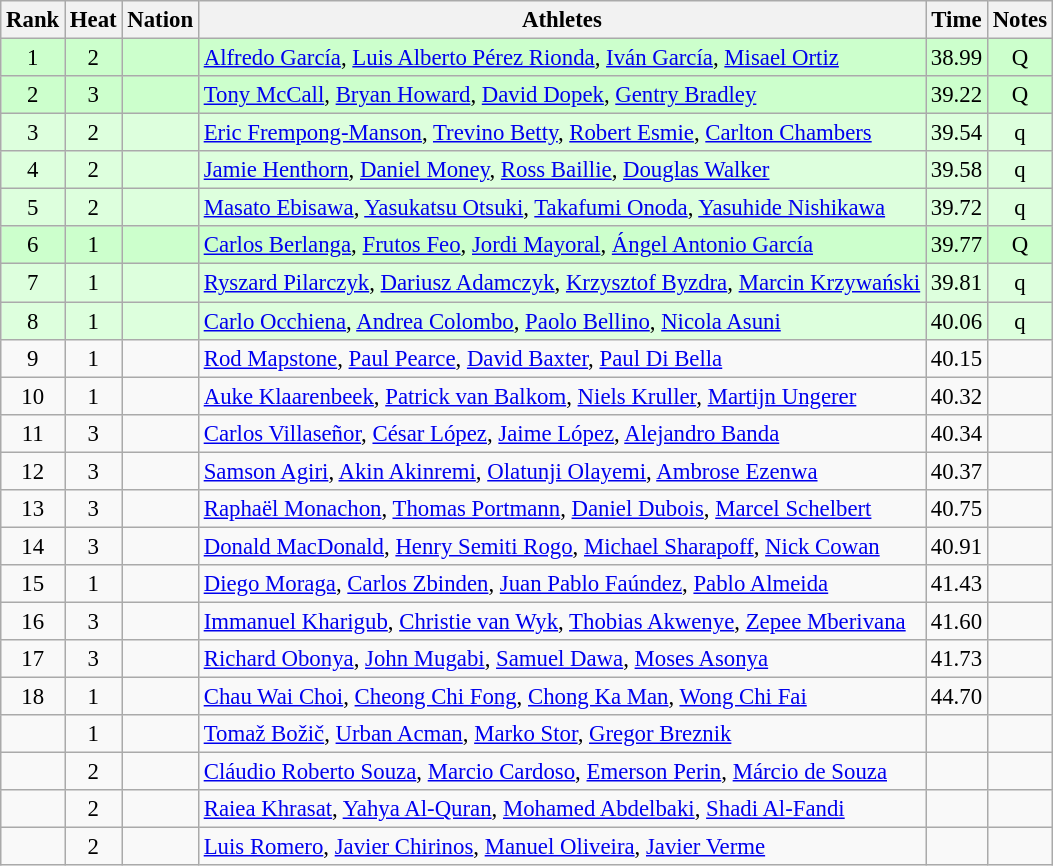<table class="wikitable sortable" style="text-align:center;font-size:95%">
<tr>
<th>Rank</th>
<th>Heat</th>
<th>Nation</th>
<th>Athletes</th>
<th>Time</th>
<th>Notes</th>
</tr>
<tr bgcolor=ccffcc>
<td>1</td>
<td>2</td>
<td align="left"></td>
<td align=left><a href='#'>Alfredo García</a>, <a href='#'>Luis Alberto Pérez Rionda</a>, <a href='#'>Iván García</a>, <a href='#'>Misael Ortiz</a></td>
<td>38.99</td>
<td>Q</td>
</tr>
<tr bgcolor=ccffcc>
<td>2</td>
<td>3</td>
<td align="left"></td>
<td align=left><a href='#'>Tony McCall</a>, <a href='#'>Bryan Howard</a>, <a href='#'>David Dopek</a>, <a href='#'>Gentry Bradley</a></td>
<td>39.22</td>
<td>Q</td>
</tr>
<tr bgcolor=ddffdd>
<td>3</td>
<td>2</td>
<td align="left"></td>
<td align=left><a href='#'>Eric Frempong-Manson</a>, <a href='#'>Trevino Betty</a>, <a href='#'>Robert Esmie</a>, <a href='#'>Carlton Chambers</a></td>
<td>39.54</td>
<td>q</td>
</tr>
<tr bgcolor=ddffdd>
<td>4</td>
<td>2</td>
<td align=left></td>
<td align=left><a href='#'>Jamie Henthorn</a>, <a href='#'>Daniel Money</a>, <a href='#'>Ross Baillie</a>, <a href='#'>Douglas Walker</a></td>
<td>39.58</td>
<td>q</td>
</tr>
<tr bgcolor=ddffdd>
<td>5</td>
<td>2</td>
<td align=left></td>
<td align=left><a href='#'>Masato Ebisawa</a>, <a href='#'>Yasukatsu Otsuki</a>, <a href='#'>Takafumi Onoda</a>, <a href='#'>Yasuhide Nishikawa</a></td>
<td>39.72</td>
<td>q</td>
</tr>
<tr bgcolor=ccffcc>
<td>6</td>
<td>1</td>
<td align=left></td>
<td align=left><a href='#'>Carlos Berlanga</a>, <a href='#'>Frutos Feo</a>, <a href='#'>Jordi Mayoral</a>, <a href='#'>Ángel Antonio García</a></td>
<td>39.77</td>
<td>Q</td>
</tr>
<tr bgcolor=ddffdd>
<td>7</td>
<td>1</td>
<td align=left></td>
<td align=left><a href='#'>Ryszard Pilarczyk</a>, <a href='#'>Dariusz Adamczyk</a>, <a href='#'>Krzysztof Byzdra</a>, <a href='#'>Marcin Krzywański</a></td>
<td>39.81</td>
<td>q</td>
</tr>
<tr bgcolor=ddffdd>
<td>8</td>
<td>1</td>
<td align=left></td>
<td align=left><a href='#'>Carlo Occhiena</a>, <a href='#'>Andrea Colombo</a>, <a href='#'>Paolo Bellino</a>, <a href='#'>Nicola Asuni</a></td>
<td>40.06</td>
<td>q</td>
</tr>
<tr>
<td>9</td>
<td>1</td>
<td align="left"></td>
<td align=left><a href='#'>Rod Mapstone</a>, <a href='#'>Paul Pearce</a>, <a href='#'>David Baxter</a>, <a href='#'>Paul Di Bella</a></td>
<td>40.15</td>
<td></td>
</tr>
<tr>
<td>10</td>
<td>1</td>
<td align="left"></td>
<td align=left><a href='#'>Auke Klaarenbeek</a>, <a href='#'>Patrick van Balkom</a>, <a href='#'>Niels Kruller</a>, <a href='#'>Martijn Ungerer</a></td>
<td>40.32</td>
<td></td>
</tr>
<tr>
<td>11</td>
<td>3</td>
<td align="left"></td>
<td align=left><a href='#'>Carlos Villaseñor</a>, <a href='#'>César López</a>, <a href='#'>Jaime López</a>, <a href='#'>Alejandro Banda</a></td>
<td>40.34</td>
<td></td>
</tr>
<tr>
<td>12</td>
<td>3</td>
<td align="left"></td>
<td align=left><a href='#'>Samson Agiri</a>, <a href='#'>Akin Akinremi</a>, <a href='#'>Olatunji Olayemi</a>, <a href='#'>Ambrose Ezenwa</a></td>
<td>40.37</td>
<td></td>
</tr>
<tr>
<td>13</td>
<td>3</td>
<td align="left"></td>
<td align=left><a href='#'>Raphaël Monachon</a>, <a href='#'>Thomas Portmann</a>, <a href='#'>Daniel Dubois</a>, <a href='#'>Marcel Schelbert</a></td>
<td>40.75</td>
<td></td>
</tr>
<tr>
<td>14</td>
<td>3</td>
<td align="left"></td>
<td align=left><a href='#'>Donald MacDonald</a>, <a href='#'>Henry Semiti Rogo</a>, <a href='#'>Michael Sharapoff</a>, <a href='#'>Nick Cowan</a></td>
<td>40.91</td>
<td></td>
</tr>
<tr>
<td>15</td>
<td>1</td>
<td align="left"></td>
<td align=left><a href='#'>Diego Moraga</a>, <a href='#'>Carlos Zbinden</a>, <a href='#'>Juan Pablo Faúndez</a>, <a href='#'>Pablo Almeida</a></td>
<td>41.43</td>
<td></td>
</tr>
<tr>
<td>16</td>
<td>3</td>
<td align="left"></td>
<td align=left><a href='#'>Immanuel Kharigub</a>, <a href='#'>Christie van Wyk</a>, <a href='#'>Thobias Akwenye</a>, <a href='#'>Zepee Mberivana</a></td>
<td>41.60</td>
<td></td>
</tr>
<tr>
<td>17</td>
<td>3</td>
<td align="left"></td>
<td align=left><a href='#'>Richard Obonya</a>, <a href='#'>John Mugabi</a>, <a href='#'>Samuel Dawa</a>, <a href='#'>Moses Asonya</a></td>
<td>41.73</td>
<td></td>
</tr>
<tr>
<td>18</td>
<td>1</td>
<td align="left"></td>
<td align=left><a href='#'>Chau Wai Choi</a>, <a href='#'>Cheong Chi Fong</a>, <a href='#'>Chong Ka Man</a>, <a href='#'>Wong Chi Fai</a></td>
<td>44.70</td>
<td></td>
</tr>
<tr>
<td></td>
<td>1</td>
<td align="left"></td>
<td align=left><a href='#'>Tomaž Božič</a>, <a href='#'>Urban Acman</a>, <a href='#'>Marko Stor</a>, <a href='#'>Gregor Breznik</a></td>
<td></td>
<td></td>
</tr>
<tr>
<td></td>
<td>2</td>
<td align="left"></td>
<td align=left><a href='#'>Cláudio Roberto Souza</a>, <a href='#'>Marcio Cardoso</a>, <a href='#'>Emerson Perin</a>, <a href='#'>Márcio de Souza</a></td>
<td></td>
<td></td>
</tr>
<tr>
<td></td>
<td>2</td>
<td align="left"></td>
<td align=left><a href='#'>Raiea Khrasat</a>, <a href='#'>Yahya Al-Quran</a>, <a href='#'>Mohamed Abdelbaki</a>, <a href='#'>Shadi Al-Fandi</a></td>
<td></td>
<td></td>
</tr>
<tr>
<td></td>
<td>2</td>
<td align="left"></td>
<td align=left><a href='#'>Luis Romero</a>, <a href='#'>Javier Chirinos</a>, <a href='#'>Manuel Oliveira</a>, <a href='#'>Javier Verme</a></td>
<td></td>
<td></td>
</tr>
</table>
